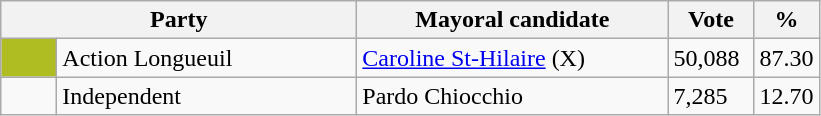<table class="wikitable">
<tr>
<th bgcolor="#DDDDFF" width="230px" colspan="2">Party</th>
<th bgcolor="#DDDDFF" width="200px">Mayoral candidate</th>
<th bgcolor="#DDDDFF" width="50px">Vote</th>
<th bgcolor="#DDDDFF" width="30px">%</th>
</tr>
<tr>
<td bgcolor=#AFBD22  width="30px"> </td>
<td>Action Longueuil</td>
<td><a href='#'>Caroline St-Hilaire</a> (X)</td>
<td>50,088</td>
<td>87.30</td>
</tr>
<tr>
<td> </td>
<td>Independent</td>
<td>Pardo Chiocchio</td>
<td>7,285</td>
<td>12.70</td>
</tr>
</table>
